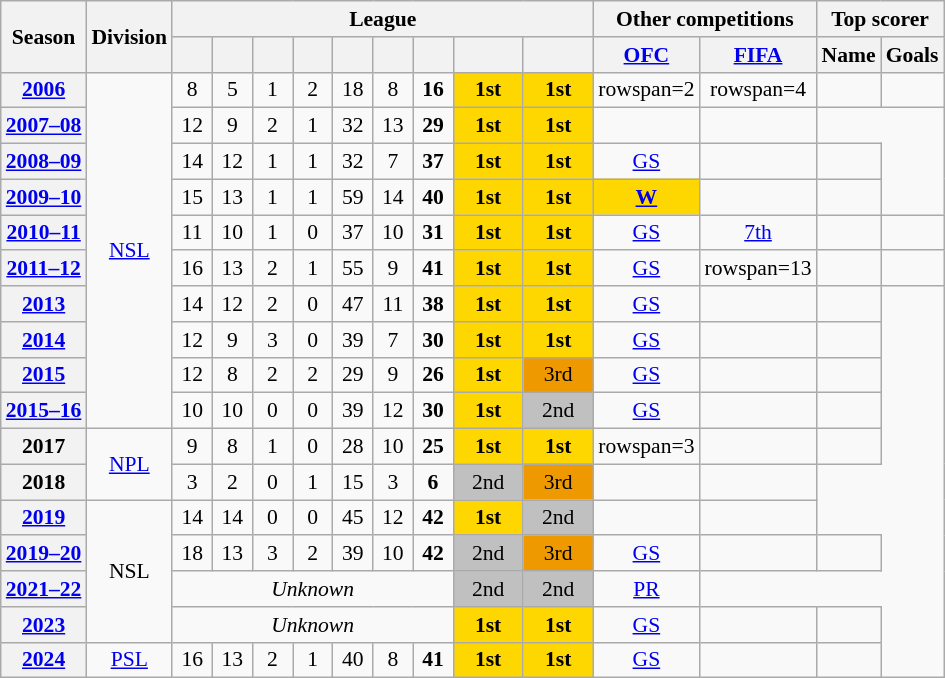<table class="wikitable" style="font-size:90%; text-align:center;">
<tr>
<th rowspan=2>Season</th>
<th rowspan=2>Division</th>
<th colspan=9>League</th>
<th colspan=2>Other competitions</th>
<th colspan=2>Top scorer</th>
</tr>
<tr>
<th width=20px></th>
<th width=20px></th>
<th width=20px></th>
<th width=20px></th>
<th width=20px></th>
<th width=20px></th>
<th width=20px></th>
<th width=40px></th>
<th width=40px></th>
<th><a href='#'>OFC</a></th>
<th><a href='#'>FIFA</a></th>
<th>Name</th>
<th>Goals</th>
</tr>
<tr>
<th><a href='#'>2006</a></th>
<td rowspan=10><a href='#'>NSL</a></td>
<td>8</td>
<td>5</td>
<td>1</td>
<td>2</td>
<td>18</td>
<td>8</td>
<td><strong>16</strong></td>
<td style="background:gold;"><strong>1st</strong></td>
<td style="background:gold;"><strong>1st</strong></td>
<td>rowspan=2 </td>
<td>rowspan=4 </td>
<td style=text-align:left></td>
<td></td>
</tr>
<tr>
<th><a href='#'>2007–08</a></th>
<td>12</td>
<td>9</td>
<td>2</td>
<td>1</td>
<td>32</td>
<td>13</td>
<td><strong>29</strong></td>
<td style="background:gold;"><strong>1st</strong></td>
<td style="background:gold;"><strong>1st</strong></td>
<td style=text-align:left></td>
<td></td>
</tr>
<tr>
<th><a href='#'>2008–09</a></th>
<td>14</td>
<td>12</td>
<td>1</td>
<td>1</td>
<td>32</td>
<td>7</td>
<td><strong>37</strong></td>
<td style="background:gold;"><strong>1st</strong></td>
<td style="background:gold;"><strong>1st</strong></td>
<td><a href='#'>GS</a></td>
<td style=text-align:left></td>
<td></td>
</tr>
<tr>
<th><a href='#'>2009–10</a></th>
<td>15</td>
<td>13</td>
<td>1</td>
<td>1</td>
<td>59</td>
<td>14</td>
<td><strong>40</strong></td>
<td style="background:gold;"><strong>1st</strong></td>
<td style="background:gold;"><strong>1st</strong></td>
<td style="background:gold;"><strong><a href='#'>W</a></strong></td>
<td style=text-align:left></td>
<td></td>
</tr>
<tr>
<th><a href='#'>2010–11</a></th>
<td>11</td>
<td>10</td>
<td>1</td>
<td>0</td>
<td>37</td>
<td>10</td>
<td><strong>31</strong></td>
<td style="background:gold;"><strong>1st</strong></td>
<td style="background:gold;"><strong>1st</strong></td>
<td><a href='#'>GS</a></td>
<td><a href='#'>7th</a></td>
<td style=text-align:left></td>
<td></td>
</tr>
<tr>
<th><a href='#'>2011–12</a></th>
<td>16</td>
<td>13</td>
<td>2</td>
<td>1</td>
<td>55</td>
<td>9</td>
<td><strong>41</strong></td>
<td style="background:gold;"><strong>1st</strong></td>
<td style="background:gold;"><strong>1st</strong></td>
<td><a href='#'>GS</a></td>
<td>rowspan=13 </td>
<td style=text-align:left></td>
<td></td>
</tr>
<tr>
<th><a href='#'>2013</a></th>
<td>14</td>
<td>12</td>
<td>2</td>
<td>0</td>
<td>47</td>
<td>11</td>
<td><strong>38</strong></td>
<td style="background:gold;"><strong>1st</strong></td>
<td style="background:gold;"><strong>1st</strong></td>
<td><a href='#'>GS</a></td>
<td style=text-align:left></td>
<td></td>
</tr>
<tr>
<th><a href='#'>2014</a></th>
<td>12</td>
<td>9</td>
<td>3</td>
<td>0</td>
<td>39</td>
<td>7</td>
<td><strong>30</strong></td>
<td style="background:gold;"><strong>1st</strong></td>
<td style="background:gold;"><strong>1st</strong></td>
<td><a href='#'>GS</a></td>
<td style=text-align:left></td>
<td></td>
</tr>
<tr>
<th><a href='#'>2015</a></th>
<td>12</td>
<td>8</td>
<td>2</td>
<td>2</td>
<td>29</td>
<td>9</td>
<td><strong>26</strong></td>
<td style="background:gold;"><strong>1st</strong></td>
<td style="background:#e90;">3rd</td>
<td><a href='#'>GS</a></td>
<td style=text-align:left></td>
<td></td>
</tr>
<tr>
<th><a href='#'>2015–16</a></th>
<td>10</td>
<td>10</td>
<td>0</td>
<td>0</td>
<td>39</td>
<td>12</td>
<td><strong>30</strong></td>
<td style="background:gold;"><strong>1st</strong></td>
<td style="background:silver;">2nd</td>
<td><a href='#'>GS</a></td>
<td style=text-align:left></td>
<td></td>
</tr>
<tr>
<th>2017</th>
<td rowspan=2><a href='#'>NPL</a></td>
<td>9</td>
<td>8</td>
<td>1</td>
<td>0</td>
<td>28</td>
<td>10</td>
<td><strong>25</strong></td>
<td style="background:gold;"><strong>1st</strong></td>
<td style="background:gold;"><strong>1st</strong></td>
<td>rowspan=3 </td>
<td style=text-align:left></td>
<td></td>
</tr>
<tr>
<th>2018</th>
<td>3</td>
<td>2</td>
<td>0</td>
<td>1</td>
<td>15</td>
<td>3</td>
<td><strong>6</strong></td>
<td style="background:silver;">2nd</td>
<td style="background:#e90;">3rd</td>
<td style=text-align:left></td>
<td></td>
</tr>
<tr>
<th><a href='#'>2019</a></th>
<td rowspan=4>NSL</td>
<td>14</td>
<td>14</td>
<td>0</td>
<td>0</td>
<td>45</td>
<td>12</td>
<td><strong>42</strong></td>
<td style="background:gold;"><strong>1st</strong></td>
<td style="background:silver;">2nd</td>
<td style=text-align:left></td>
<td></td>
</tr>
<tr>
<th><a href='#'>2019–20</a></th>
<td>18</td>
<td>13</td>
<td>3</td>
<td>2</td>
<td>39</td>
<td>10</td>
<td><strong>42</strong></td>
<td style="background:silver;">2nd</td>
<td style="background:#e90;">3rd</td>
<td><a href='#'>GS</a></td>
<td style=text-align:left></td>
<td></td>
</tr>
<tr>
<th><a href='#'>2021–22</a></th>
<td colspan=7><em>Unknown</em></td>
<td style="background:silver;">2nd</td>
<td style="background:silver;">2nd</td>
<td><a href='#'>PR</a></td>
</tr>
<tr>
<th><a href='#'>2023</a></th>
<td colspan=7><em>Unknown</em></td>
<td style="background:gold;"><strong>1st</strong></td>
<td style="background:gold;"><strong>1st</strong></td>
<td><a href='#'>GS</a></td>
<td style=text-align:left></td>
<td></td>
</tr>
<tr>
<th><a href='#'>2024</a></th>
<td><a href='#'>PSL</a></td>
<td>16</td>
<td>13</td>
<td>2</td>
<td>1</td>
<td>40</td>
<td>8</td>
<td><strong>41</strong></td>
<td style="background:gold;"><strong>1st</strong></td>
<td style="background:gold;"><strong>1st</strong></td>
<td><a href='#'>GS</a></td>
<td style=text-align:left></td>
<td></td>
</tr>
</table>
